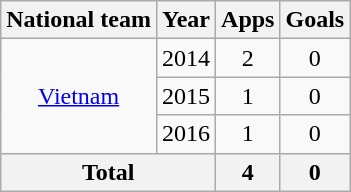<table class=wikitable style="text-align: center">
<tr>
<th>National team</th>
<th>Year</th>
<th>Apps</th>
<th>Goals</th>
</tr>
<tr>
<td rowspan=3><a href='#'>Vietnam</a></td>
<td>2014</td>
<td>2</td>
<td>0</td>
</tr>
<tr>
<td>2015</td>
<td>1</td>
<td>0</td>
</tr>
<tr>
<td>2016</td>
<td>1</td>
<td>0</td>
</tr>
<tr>
<th colspan=2>Total</th>
<th>4</th>
<th>0</th>
</tr>
</table>
